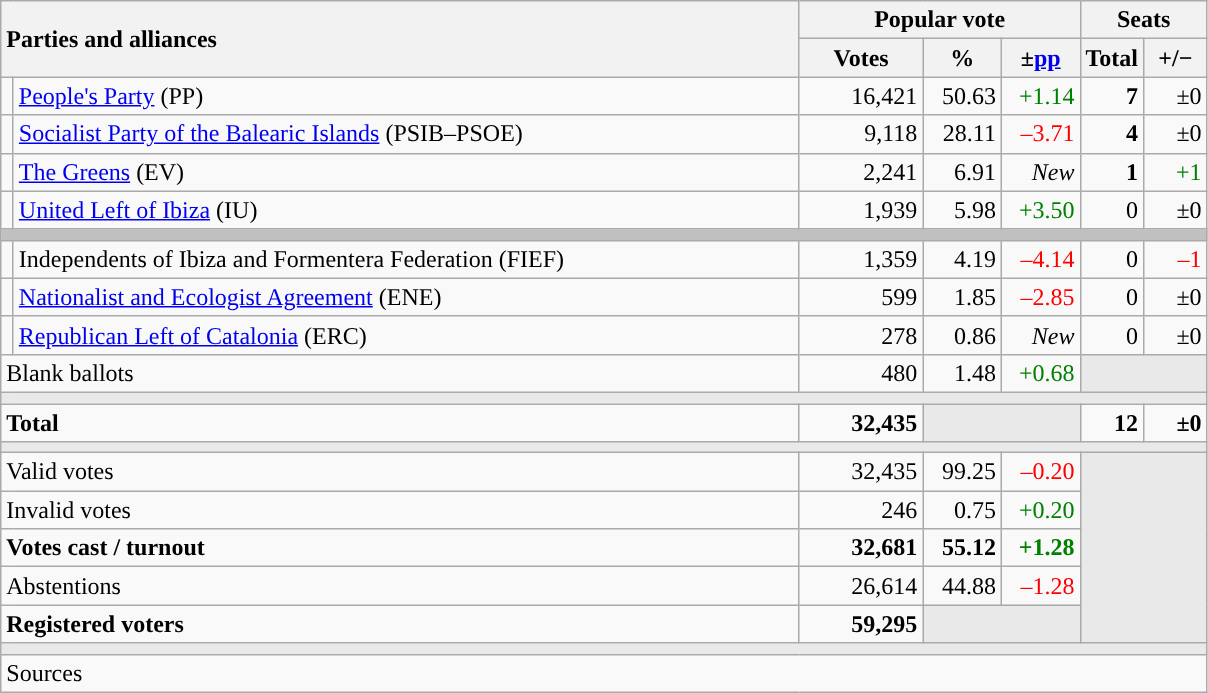<table class="wikitable" style="text-align:right;">
<tr>
<th style="text-align:left;" rowspan="2" colspan="2" width="525">Parties and alliances</th>
<th colspan="3">Popular vote</th>
<th colspan="2">Seats</th>
</tr>
<tr>
<th width="75">Votes</th>
<th width="45">%</th>
<th width="45">±<a href='#'>pp</a></th>
<th width="35">Total</th>
<th width="35">+/−</th>
</tr>
<tr>
<td width="1" style="color:inherit;background:"></td>
<td align="left"><a href='#'>People's Party</a> (PP)</td>
<td>16,421</td>
<td>50.63</td>
<td style="color:green;">+1.14</td>
<td><strong>7</strong></td>
<td>±0</td>
</tr>
<tr>
<td style="color:inherit;background:"></td>
<td align="left"><a href='#'>Socialist Party of the Balearic Islands</a> (PSIB–PSOE)</td>
<td>9,118</td>
<td>28.11</td>
<td style="color:red;">–3.71</td>
<td><strong>4</strong></td>
<td>±0</td>
</tr>
<tr>
<td style="color:inherit;background:"></td>
<td align="left"><a href='#'>The Greens</a> (EV)</td>
<td>2,241</td>
<td>6.91</td>
<td><em>New</em></td>
<td><strong>1</strong></td>
<td style="color:green;">+1</td>
</tr>
<tr>
<td style="color:inherit;background:"></td>
<td align="left"><a href='#'>United Left of Ibiza</a> (IU)</td>
<td>1,939</td>
<td>5.98</td>
<td style="color:green;">+3.50</td>
<td>0</td>
<td>±0</td>
</tr>
<tr>
<td colspan="7" bgcolor="#C0C0C0"></td>
</tr>
<tr>
<td style="color:inherit;background:"></td>
<td align="left">Independents of Ibiza and Formentera Federation (FIEF)</td>
<td>1,359</td>
<td>4.19</td>
<td style="color:red;">–4.14</td>
<td>0</td>
<td style="color:red;">–1</td>
</tr>
<tr>
<td style="color:inherit;background:"></td>
<td align="left"><a href='#'>Nationalist and Ecologist Agreement</a> (ENE)</td>
<td>599</td>
<td>1.85</td>
<td style="color:red;">–2.85</td>
<td>0</td>
<td>±0</td>
</tr>
<tr>
<td style="color:inherit;background:"></td>
<td align="left"><a href='#'>Republican Left of Catalonia</a> (ERC)</td>
<td>278</td>
<td>0.86</td>
<td><em>New</em></td>
<td>0</td>
<td>±0</td>
</tr>
<tr>
<td align="left" colspan="2">Blank ballots</td>
<td>480</td>
<td>1.48</td>
<td style="color:green;">+0.68</td>
<td bgcolor="#E9E9E9" colspan="2"></td>
</tr>
<tr>
<td colspan="7" bgcolor="#E9E9E9"></td>
</tr>
<tr style="font-weight:bold;">
<td align="left" colspan="2">Total</td>
<td>32,435</td>
<td bgcolor="#E9E9E9" colspan="2"></td>
<td width="35">12</td>
<td width="35">±0</td>
</tr>
<tr>
<td colspan="7" bgcolor="#E9E9E9"></td>
</tr>
<tr>
<td align="left" colspan="2">Valid votes</td>
<td>32,435</td>
<td>99.25</td>
<td style="color:red;">–0.20</td>
<td bgcolor="#E9E9E9" colspan="2" rowspan="5"></td>
</tr>
<tr>
<td align="left" colspan="2">Invalid votes</td>
<td>246</td>
<td>0.75</td>
<td style="color:green;">+0.20</td>
</tr>
<tr style="font-weight:bold;">
<td align="left" colspan="2">Votes cast / turnout</td>
<td>32,681</td>
<td>55.12</td>
<td style="color:green;">+1.28</td>
</tr>
<tr>
<td align="left" colspan="2">Abstentions</td>
<td>26,614</td>
<td>44.88</td>
<td style="color:red;">–1.28</td>
</tr>
<tr style="font-weight:bold;">
<td align="left" colspan="2">Registered voters</td>
<td>59,295</td>
<td bgcolor="#E9E9E9" colspan="2"></td>
</tr>
<tr>
<td colspan="7" bgcolor="#E9E9E9"></td>
</tr>
<tr>
<td align="left" colspan="7">Sources</td>
</tr>
</table>
